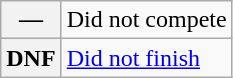<table class="wikitable">
<tr>
<th scope="row">—</th>
<td>Did not compete</td>
</tr>
<tr>
<th scope="row">DNF</th>
<td><a href='#'>Did not finish</a></td>
</tr>
</table>
